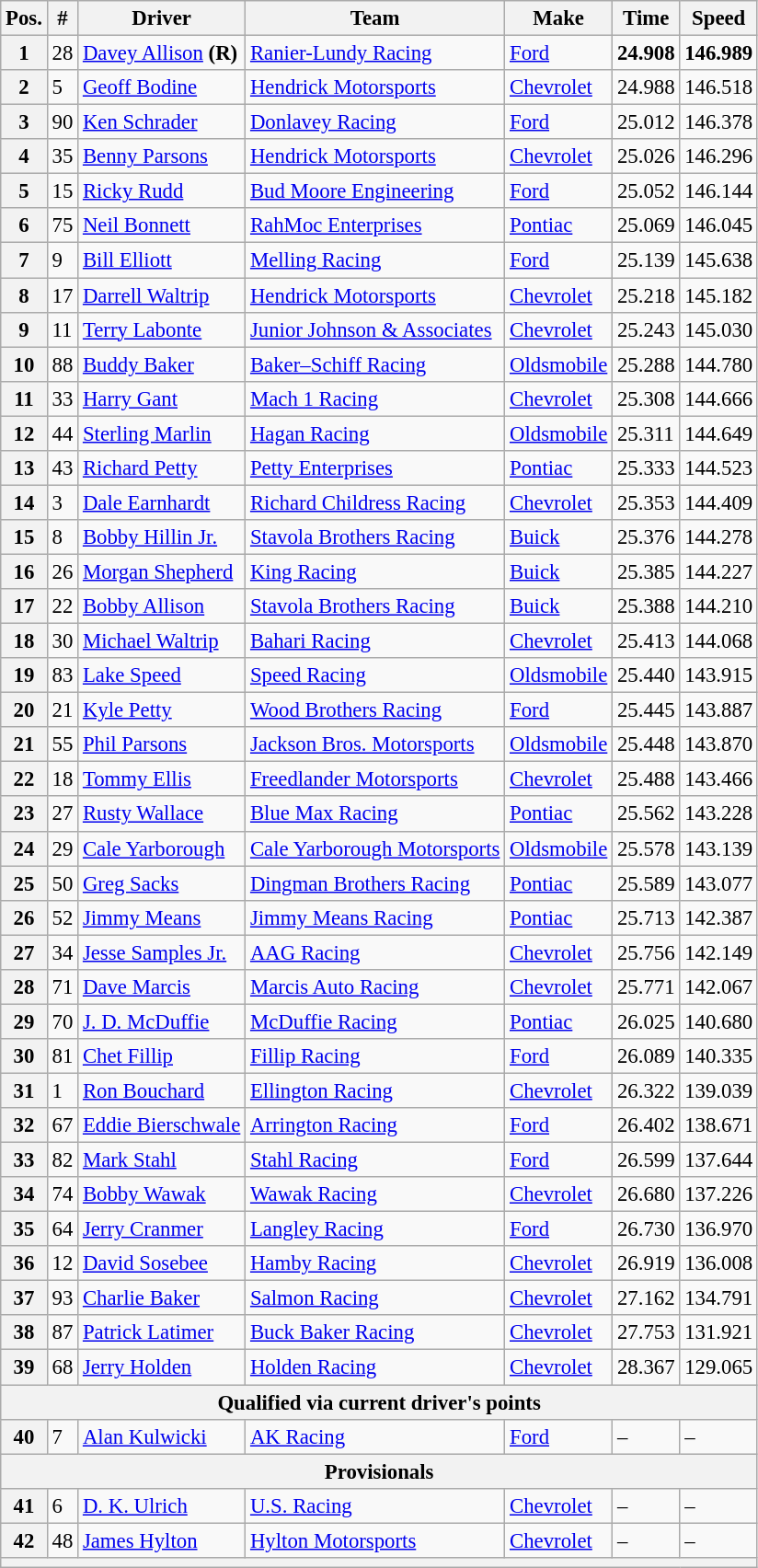<table class="wikitable" style="font-size:95%">
<tr>
<th>Pos.</th>
<th>#</th>
<th>Driver</th>
<th>Team</th>
<th>Make</th>
<th>Time</th>
<th>Speed</th>
</tr>
<tr>
<th>1</th>
<td>28</td>
<td><a href='#'>Davey Allison</a> <strong>(R)</strong></td>
<td><a href='#'>Ranier-Lundy Racing</a></td>
<td><a href='#'>Ford</a></td>
<td><strong>24.908</strong></td>
<td><strong>146.989</strong></td>
</tr>
<tr>
<th>2</th>
<td>5</td>
<td><a href='#'>Geoff Bodine</a></td>
<td><a href='#'>Hendrick Motorsports</a></td>
<td><a href='#'>Chevrolet</a></td>
<td>24.988</td>
<td>146.518</td>
</tr>
<tr>
<th>3</th>
<td>90</td>
<td><a href='#'>Ken Schrader</a></td>
<td><a href='#'>Donlavey Racing</a></td>
<td><a href='#'>Ford</a></td>
<td>25.012</td>
<td>146.378</td>
</tr>
<tr>
<th>4</th>
<td>35</td>
<td><a href='#'>Benny Parsons</a></td>
<td><a href='#'>Hendrick Motorsports</a></td>
<td><a href='#'>Chevrolet</a></td>
<td>25.026</td>
<td>146.296</td>
</tr>
<tr>
<th>5</th>
<td>15</td>
<td><a href='#'>Ricky Rudd</a></td>
<td><a href='#'>Bud Moore Engineering</a></td>
<td><a href='#'>Ford</a></td>
<td>25.052</td>
<td>146.144</td>
</tr>
<tr>
<th>6</th>
<td>75</td>
<td><a href='#'>Neil Bonnett</a></td>
<td><a href='#'>RahMoc Enterprises</a></td>
<td><a href='#'>Pontiac</a></td>
<td>25.069</td>
<td>146.045</td>
</tr>
<tr>
<th>7</th>
<td>9</td>
<td><a href='#'>Bill Elliott</a></td>
<td><a href='#'>Melling Racing</a></td>
<td><a href='#'>Ford</a></td>
<td>25.139</td>
<td>145.638</td>
</tr>
<tr>
<th>8</th>
<td>17</td>
<td><a href='#'>Darrell Waltrip</a></td>
<td><a href='#'>Hendrick Motorsports</a></td>
<td><a href='#'>Chevrolet</a></td>
<td>25.218</td>
<td>145.182</td>
</tr>
<tr>
<th>9</th>
<td>11</td>
<td><a href='#'>Terry Labonte</a></td>
<td><a href='#'>Junior Johnson & Associates</a></td>
<td><a href='#'>Chevrolet</a></td>
<td>25.243</td>
<td>145.030</td>
</tr>
<tr>
<th>10</th>
<td>88</td>
<td><a href='#'>Buddy Baker</a></td>
<td><a href='#'>Baker–Schiff Racing</a></td>
<td><a href='#'>Oldsmobile</a></td>
<td>25.288</td>
<td>144.780</td>
</tr>
<tr>
<th>11</th>
<td>33</td>
<td><a href='#'>Harry Gant</a></td>
<td><a href='#'>Mach 1 Racing</a></td>
<td><a href='#'>Chevrolet</a></td>
<td>25.308</td>
<td>144.666</td>
</tr>
<tr>
<th>12</th>
<td>44</td>
<td><a href='#'>Sterling Marlin</a></td>
<td><a href='#'>Hagan Racing</a></td>
<td><a href='#'>Oldsmobile</a></td>
<td>25.311</td>
<td>144.649</td>
</tr>
<tr>
<th>13</th>
<td>43</td>
<td><a href='#'>Richard Petty</a></td>
<td><a href='#'>Petty Enterprises</a></td>
<td><a href='#'>Pontiac</a></td>
<td>25.333</td>
<td>144.523</td>
</tr>
<tr>
<th>14</th>
<td>3</td>
<td><a href='#'>Dale Earnhardt</a></td>
<td><a href='#'>Richard Childress Racing</a></td>
<td><a href='#'>Chevrolet</a></td>
<td>25.353</td>
<td>144.409</td>
</tr>
<tr>
<th>15</th>
<td>8</td>
<td><a href='#'>Bobby Hillin Jr.</a></td>
<td><a href='#'>Stavola Brothers Racing</a></td>
<td><a href='#'>Buick</a></td>
<td>25.376</td>
<td>144.278</td>
</tr>
<tr>
<th>16</th>
<td>26</td>
<td><a href='#'>Morgan Shepherd</a></td>
<td><a href='#'>King Racing</a></td>
<td><a href='#'>Buick</a></td>
<td>25.385</td>
<td>144.227</td>
</tr>
<tr>
<th>17</th>
<td>22</td>
<td><a href='#'>Bobby Allison</a></td>
<td><a href='#'>Stavola Brothers Racing</a></td>
<td><a href='#'>Buick</a></td>
<td>25.388</td>
<td>144.210</td>
</tr>
<tr>
<th>18</th>
<td>30</td>
<td><a href='#'>Michael Waltrip</a></td>
<td><a href='#'>Bahari Racing</a></td>
<td><a href='#'>Chevrolet</a></td>
<td>25.413</td>
<td>144.068</td>
</tr>
<tr>
<th>19</th>
<td>83</td>
<td><a href='#'>Lake Speed</a></td>
<td><a href='#'>Speed Racing</a></td>
<td><a href='#'>Oldsmobile</a></td>
<td>25.440</td>
<td>143.915</td>
</tr>
<tr>
<th>20</th>
<td>21</td>
<td><a href='#'>Kyle Petty</a></td>
<td><a href='#'>Wood Brothers Racing</a></td>
<td><a href='#'>Ford</a></td>
<td>25.445</td>
<td>143.887</td>
</tr>
<tr>
<th>21</th>
<td>55</td>
<td><a href='#'>Phil Parsons</a></td>
<td><a href='#'>Jackson Bros. Motorsports</a></td>
<td><a href='#'>Oldsmobile</a></td>
<td>25.448</td>
<td>143.870</td>
</tr>
<tr>
<th>22</th>
<td>18</td>
<td><a href='#'>Tommy Ellis</a></td>
<td><a href='#'>Freedlander Motorsports</a></td>
<td><a href='#'>Chevrolet</a></td>
<td>25.488</td>
<td>143.466</td>
</tr>
<tr>
<th>23</th>
<td>27</td>
<td><a href='#'>Rusty Wallace</a></td>
<td><a href='#'>Blue Max Racing</a></td>
<td><a href='#'>Pontiac</a></td>
<td>25.562</td>
<td>143.228</td>
</tr>
<tr>
<th>24</th>
<td>29</td>
<td><a href='#'>Cale Yarborough</a></td>
<td><a href='#'>Cale Yarborough Motorsports</a></td>
<td><a href='#'>Oldsmobile</a></td>
<td>25.578</td>
<td>143.139</td>
</tr>
<tr>
<th>25</th>
<td>50</td>
<td><a href='#'>Greg Sacks</a></td>
<td><a href='#'>Dingman Brothers Racing</a></td>
<td><a href='#'>Pontiac</a></td>
<td>25.589</td>
<td>143.077</td>
</tr>
<tr>
<th>26</th>
<td>52</td>
<td><a href='#'>Jimmy Means</a></td>
<td><a href='#'>Jimmy Means Racing</a></td>
<td><a href='#'>Pontiac</a></td>
<td>25.713</td>
<td>142.387</td>
</tr>
<tr>
<th>27</th>
<td>34</td>
<td><a href='#'>Jesse Samples Jr.</a></td>
<td><a href='#'>AAG Racing</a></td>
<td><a href='#'>Chevrolet</a></td>
<td>25.756</td>
<td>142.149</td>
</tr>
<tr>
<th>28</th>
<td>71</td>
<td><a href='#'>Dave Marcis</a></td>
<td><a href='#'>Marcis Auto Racing</a></td>
<td><a href='#'>Chevrolet</a></td>
<td>25.771</td>
<td>142.067</td>
</tr>
<tr>
<th>29</th>
<td>70</td>
<td><a href='#'>J. D. McDuffie</a></td>
<td><a href='#'>McDuffie Racing</a></td>
<td><a href='#'>Pontiac</a></td>
<td>26.025</td>
<td>140.680</td>
</tr>
<tr>
<th>30</th>
<td>81</td>
<td><a href='#'>Chet Fillip</a></td>
<td><a href='#'>Fillip Racing</a></td>
<td><a href='#'>Ford</a></td>
<td>26.089</td>
<td>140.335</td>
</tr>
<tr>
<th>31</th>
<td>1</td>
<td><a href='#'>Ron Bouchard</a></td>
<td><a href='#'>Ellington Racing</a></td>
<td><a href='#'>Chevrolet</a></td>
<td>26.322</td>
<td>139.039</td>
</tr>
<tr>
<th>32</th>
<td>67</td>
<td><a href='#'>Eddie Bierschwale</a></td>
<td><a href='#'>Arrington Racing</a></td>
<td><a href='#'>Ford</a></td>
<td>26.402</td>
<td>138.671</td>
</tr>
<tr>
<th>33</th>
<td>82</td>
<td><a href='#'>Mark Stahl</a></td>
<td><a href='#'>Stahl Racing</a></td>
<td><a href='#'>Ford</a></td>
<td>26.599</td>
<td>137.644</td>
</tr>
<tr>
<th>34</th>
<td>74</td>
<td><a href='#'>Bobby Wawak</a></td>
<td><a href='#'>Wawak Racing</a></td>
<td><a href='#'>Chevrolet</a></td>
<td>26.680</td>
<td>137.226</td>
</tr>
<tr>
<th>35</th>
<td>64</td>
<td><a href='#'>Jerry Cranmer</a></td>
<td><a href='#'>Langley Racing</a></td>
<td><a href='#'>Ford</a></td>
<td>26.730</td>
<td>136.970</td>
</tr>
<tr>
<th>36</th>
<td>12</td>
<td><a href='#'>David Sosebee</a></td>
<td><a href='#'>Hamby Racing</a></td>
<td><a href='#'>Chevrolet</a></td>
<td>26.919</td>
<td>136.008</td>
</tr>
<tr>
<th>37</th>
<td>93</td>
<td><a href='#'>Charlie Baker</a></td>
<td><a href='#'>Salmon Racing</a></td>
<td><a href='#'>Chevrolet</a></td>
<td>27.162</td>
<td>134.791</td>
</tr>
<tr>
<th>38</th>
<td>87</td>
<td><a href='#'>Patrick Latimer</a></td>
<td><a href='#'>Buck Baker Racing</a></td>
<td><a href='#'>Chevrolet</a></td>
<td>27.753</td>
<td>131.921</td>
</tr>
<tr>
<th>39</th>
<td>68</td>
<td><a href='#'>Jerry Holden</a></td>
<td><a href='#'>Holden Racing</a></td>
<td><a href='#'>Chevrolet</a></td>
<td>28.367</td>
<td>129.065</td>
</tr>
<tr>
<th colspan="7">Qualified via current driver's points</th>
</tr>
<tr>
<th>40</th>
<td>7</td>
<td><a href='#'>Alan Kulwicki</a></td>
<td><a href='#'>AK Racing</a></td>
<td><a href='#'>Ford</a></td>
<td>–</td>
<td>–</td>
</tr>
<tr>
<th colspan="7">Provisionals</th>
</tr>
<tr>
<th>41</th>
<td>6</td>
<td><a href='#'>D. K. Ulrich</a></td>
<td><a href='#'>U.S. Racing</a></td>
<td><a href='#'>Chevrolet</a></td>
<td>–</td>
<td>–</td>
</tr>
<tr>
<th>42</th>
<td>48</td>
<td><a href='#'>James Hylton</a></td>
<td><a href='#'>Hylton Motorsports</a></td>
<td><a href='#'>Chevrolet</a></td>
<td>–</td>
<td>–</td>
</tr>
<tr>
<th colspan="7"></th>
</tr>
</table>
